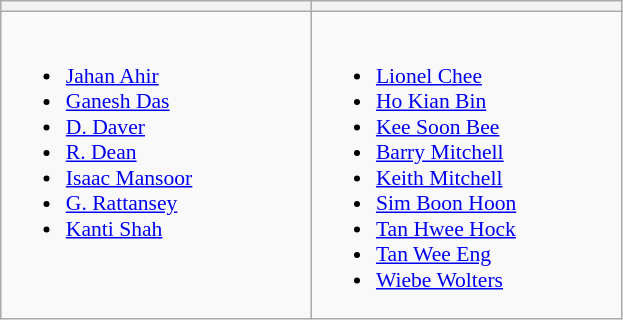<table class="wikitable" style="font-size:90%">
<tr>
<th width=200></th>
<th width=200></th>
</tr>
<tr>
<td valign=top><br><ul><li><a href='#'>Jahan Ahir</a></li><li><a href='#'>Ganesh Das</a></li><li><a href='#'>D. Daver</a></li><li><a href='#'>R. Dean</a></li><li><a href='#'>Isaac Mansoor</a></li><li><a href='#'>G. Rattansey</a></li><li><a href='#'>Kanti Shah</a></li></ul></td>
<td valign=top><br><ul><li><a href='#'>Lionel Chee</a></li><li><a href='#'>Ho Kian Bin</a></li><li><a href='#'>Kee Soon Bee</a></li><li><a href='#'>Barry Mitchell</a></li><li><a href='#'>Keith Mitchell</a></li><li><a href='#'>Sim Boon Hoon</a></li><li><a href='#'>Tan Hwee Hock</a></li><li><a href='#'>Tan Wee Eng</a></li><li><a href='#'>Wiebe Wolters</a></li></ul></td>
</tr>
</table>
